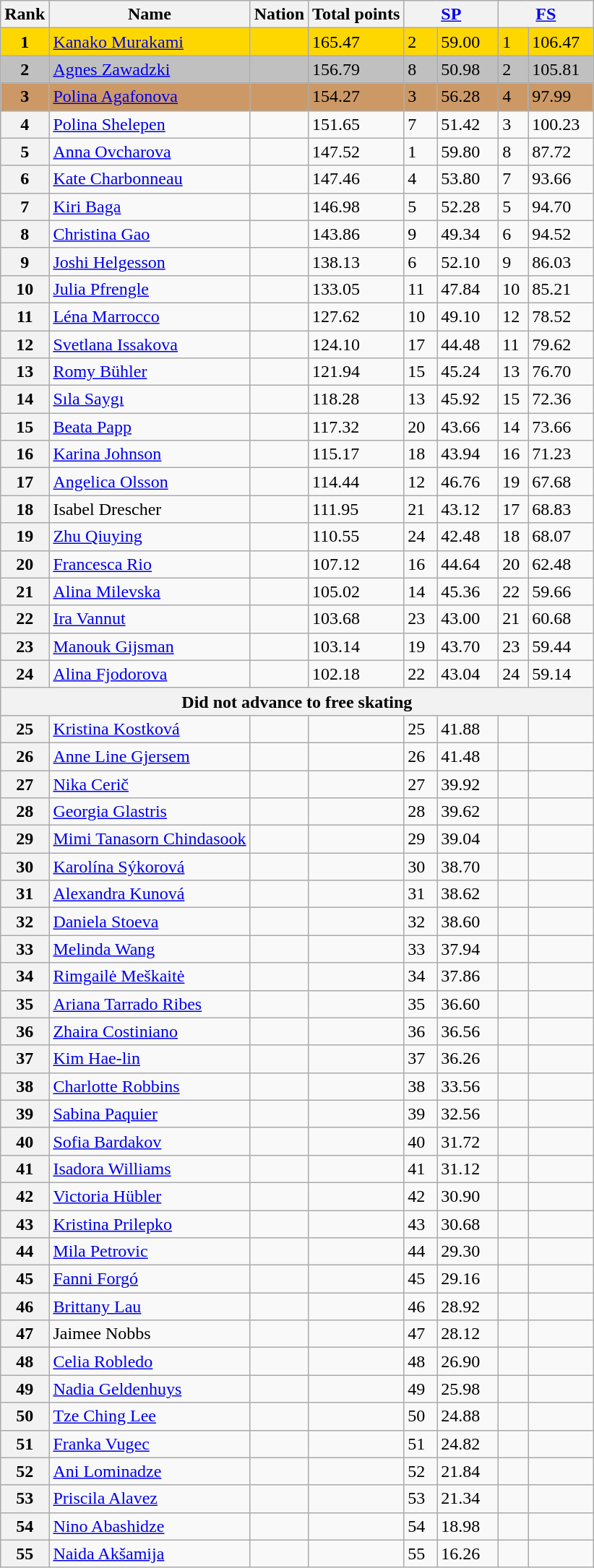<table class="wikitable sortable">
<tr>
<th>Rank</th>
<th>Name</th>
<th>Nation</th>
<th>Total points</th>
<th colspan="2" width="80px"><a href='#'>SP</a></th>
<th colspan="2" width="80px"><a href='#'>FS</a></th>
</tr>
<tr bgcolor=gold>
<td align=center><strong>1</strong></td>
<td><a href='#'>Kanako Murakami</a></td>
<td></td>
<td>165.47</td>
<td>2</td>
<td>59.00</td>
<td>1</td>
<td>106.47</td>
</tr>
<tr bgcolor=silver>
<td align=center><strong>2</strong></td>
<td><a href='#'>Agnes Zawadzki</a></td>
<td></td>
<td>156.79</td>
<td>8</td>
<td>50.98</td>
<td>2</td>
<td>105.81</td>
</tr>
<tr bgcolor=cc9966>
<td align=center><strong>3</strong></td>
<td><a href='#'>Polina Agafonova</a></td>
<td></td>
<td>154.27</td>
<td>3</td>
<td>56.28</td>
<td>4</td>
<td>97.99</td>
</tr>
<tr>
<th>4</th>
<td><a href='#'>Polina Shelepen</a></td>
<td></td>
<td>151.65</td>
<td>7</td>
<td>51.42</td>
<td>3</td>
<td>100.23</td>
</tr>
<tr>
<th>5</th>
<td><a href='#'>Anna Ovcharova</a></td>
<td></td>
<td>147.52</td>
<td>1</td>
<td>59.80</td>
<td>8</td>
<td>87.72</td>
</tr>
<tr>
<th>6</th>
<td><a href='#'>Kate Charbonneau</a></td>
<td></td>
<td>147.46</td>
<td>4</td>
<td>53.80</td>
<td>7</td>
<td>93.66</td>
</tr>
<tr>
<th>7</th>
<td><a href='#'>Kiri Baga</a></td>
<td></td>
<td>146.98</td>
<td>5</td>
<td>52.28</td>
<td>5</td>
<td>94.70</td>
</tr>
<tr>
<th>8</th>
<td><a href='#'>Christina Gao</a></td>
<td></td>
<td>143.86</td>
<td>9</td>
<td>49.34</td>
<td>6</td>
<td>94.52</td>
</tr>
<tr>
<th>9</th>
<td><a href='#'>Joshi Helgesson</a></td>
<td></td>
<td>138.13</td>
<td>6</td>
<td>52.10</td>
<td>9</td>
<td>86.03</td>
</tr>
<tr>
<th>10</th>
<td><a href='#'>Julia Pfrengle</a></td>
<td></td>
<td>133.05</td>
<td>11</td>
<td>47.84</td>
<td>10</td>
<td>85.21</td>
</tr>
<tr>
<th>11</th>
<td><a href='#'>Léna Marrocco</a></td>
<td></td>
<td>127.62</td>
<td>10</td>
<td>49.10</td>
<td>12</td>
<td>78.52</td>
</tr>
<tr>
<th>12</th>
<td><a href='#'>Svetlana Issakova</a></td>
<td></td>
<td>124.10</td>
<td>17</td>
<td>44.48</td>
<td>11</td>
<td>79.62</td>
</tr>
<tr>
<th>13</th>
<td><a href='#'>Romy Bühler</a></td>
<td></td>
<td>121.94</td>
<td>15</td>
<td>45.24</td>
<td>13</td>
<td>76.70</td>
</tr>
<tr>
<th>14</th>
<td><a href='#'>Sıla Saygı</a></td>
<td></td>
<td>118.28</td>
<td>13</td>
<td>45.92</td>
<td>15</td>
<td>72.36</td>
</tr>
<tr>
<th>15</th>
<td><a href='#'>Beata Papp</a></td>
<td></td>
<td>117.32</td>
<td>20</td>
<td>43.66</td>
<td>14</td>
<td>73.66</td>
</tr>
<tr>
<th>16</th>
<td><a href='#'>Karina Johnson</a></td>
<td></td>
<td>115.17</td>
<td>18</td>
<td>43.94</td>
<td>16</td>
<td>71.23</td>
</tr>
<tr>
<th>17</th>
<td><a href='#'>Angelica Olsson</a></td>
<td></td>
<td>114.44</td>
<td>12</td>
<td>46.76</td>
<td>19</td>
<td>67.68</td>
</tr>
<tr>
<th>18</th>
<td>Isabel Drescher</td>
<td></td>
<td>111.95</td>
<td>21</td>
<td>43.12</td>
<td>17</td>
<td>68.83</td>
</tr>
<tr>
<th>19</th>
<td><a href='#'>Zhu Qiuying</a></td>
<td></td>
<td>110.55</td>
<td>24</td>
<td>42.48</td>
<td>18</td>
<td>68.07</td>
</tr>
<tr>
<th>20</th>
<td><a href='#'>Francesca Rio</a></td>
<td></td>
<td>107.12</td>
<td>16</td>
<td>44.64</td>
<td>20</td>
<td>62.48</td>
</tr>
<tr>
<th>21</th>
<td><a href='#'>Alina Milevska</a></td>
<td></td>
<td>105.02</td>
<td>14</td>
<td>45.36</td>
<td>22</td>
<td>59.66</td>
</tr>
<tr>
<th>22</th>
<td><a href='#'>Ira Vannut</a></td>
<td></td>
<td>103.68</td>
<td>23</td>
<td>43.00</td>
<td>21</td>
<td>60.68</td>
</tr>
<tr>
<th>23</th>
<td><a href='#'>Manouk Gijsman</a></td>
<td></td>
<td>103.14</td>
<td>19</td>
<td>43.70</td>
<td>23</td>
<td>59.44</td>
</tr>
<tr>
<th>24</th>
<td><a href='#'>Alina Fjodorova</a></td>
<td></td>
<td>102.18</td>
<td>22</td>
<td>43.04</td>
<td>24</td>
<td>59.14</td>
</tr>
<tr>
<th colspan=8>Did not advance to free skating</th>
</tr>
<tr>
<th>25</th>
<td><a href='#'>Kristina Kostková</a></td>
<td></td>
<td></td>
<td>25</td>
<td>41.88</td>
<td></td>
<td></td>
</tr>
<tr>
<th>26</th>
<td><a href='#'>Anne Line Gjersem</a></td>
<td></td>
<td></td>
<td>26</td>
<td>41.48</td>
<td></td>
<td></td>
</tr>
<tr>
<th>27</th>
<td><a href='#'>Nika Cerič</a></td>
<td></td>
<td></td>
<td>27</td>
<td>39.92</td>
<td></td>
<td></td>
</tr>
<tr>
<th>28</th>
<td><a href='#'>Georgia Glastris</a></td>
<td></td>
<td></td>
<td>28</td>
<td>39.62</td>
<td></td>
<td></td>
</tr>
<tr>
<th>29</th>
<td><a href='#'>Mimi Tanasorn Chindasook</a></td>
<td></td>
<td></td>
<td>29</td>
<td>39.04</td>
<td></td>
<td></td>
</tr>
<tr>
<th>30</th>
<td><a href='#'>Karolína Sýkorová</a></td>
<td></td>
<td></td>
<td>30</td>
<td>38.70</td>
<td></td>
<td></td>
</tr>
<tr>
<th>31</th>
<td><a href='#'>Alexandra Kunová</a></td>
<td></td>
<td></td>
<td>31</td>
<td>38.62</td>
<td></td>
<td></td>
</tr>
<tr>
<th>32</th>
<td><a href='#'>Daniela Stoeva</a></td>
<td></td>
<td></td>
<td>32</td>
<td>38.60</td>
<td></td>
<td></td>
</tr>
<tr>
<th>33</th>
<td><a href='#'>Melinda Wang</a></td>
<td></td>
<td></td>
<td>33</td>
<td>37.94</td>
<td></td>
<td></td>
</tr>
<tr>
<th>34</th>
<td><a href='#'>Rimgailė Meškaitė</a></td>
<td></td>
<td></td>
<td>34</td>
<td>37.86</td>
<td></td>
<td></td>
</tr>
<tr>
<th>35</th>
<td><a href='#'>Ariana Tarrado Ribes</a></td>
<td></td>
<td></td>
<td>35</td>
<td>36.60</td>
<td></td>
<td></td>
</tr>
<tr>
<th>36</th>
<td><a href='#'>Zhaira Costiniano</a></td>
<td></td>
<td></td>
<td>36</td>
<td>36.56</td>
<td></td>
<td></td>
</tr>
<tr>
<th>37</th>
<td><a href='#'>Kim Hae-lin</a></td>
<td></td>
<td></td>
<td>37</td>
<td>36.26</td>
<td></td>
<td></td>
</tr>
<tr>
<th>38</th>
<td><a href='#'>Charlotte Robbins</a></td>
<td></td>
<td></td>
<td>38</td>
<td>33.56</td>
<td></td>
<td></td>
</tr>
<tr>
<th>39</th>
<td><a href='#'>Sabina Paquier</a></td>
<td></td>
<td></td>
<td>39</td>
<td>32.56</td>
<td></td>
<td></td>
</tr>
<tr>
<th>40</th>
<td><a href='#'>Sofia Bardakov</a></td>
<td></td>
<td></td>
<td>40</td>
<td>31.72</td>
<td></td>
<td></td>
</tr>
<tr>
<th>41</th>
<td><a href='#'>Isadora Williams</a></td>
<td></td>
<td></td>
<td>41</td>
<td>31.12</td>
<td></td>
<td></td>
</tr>
<tr>
<th>42</th>
<td><a href='#'>Victoria Hübler</a></td>
<td></td>
<td></td>
<td>42</td>
<td>30.90</td>
<td></td>
<td></td>
</tr>
<tr>
<th>43</th>
<td><a href='#'>Kristina Prilepko</a></td>
<td></td>
<td></td>
<td>43</td>
<td>30.68</td>
<td></td>
<td></td>
</tr>
<tr>
<th>44</th>
<td><a href='#'>Mila Petrovic</a></td>
<td></td>
<td></td>
<td>44</td>
<td>29.30</td>
<td></td>
<td></td>
</tr>
<tr>
<th>45</th>
<td><a href='#'>Fanni Forgó</a></td>
<td></td>
<td></td>
<td>45</td>
<td>29.16</td>
<td></td>
<td></td>
</tr>
<tr>
<th>46</th>
<td><a href='#'>Brittany Lau</a></td>
<td></td>
<td></td>
<td>46</td>
<td>28.92</td>
<td></td>
<td></td>
</tr>
<tr>
<th>47</th>
<td>Jaimee Nobbs</td>
<td></td>
<td></td>
<td>47</td>
<td>28.12</td>
<td></td>
<td></td>
</tr>
<tr>
<th>48</th>
<td><a href='#'>Celia Robledo</a></td>
<td></td>
<td></td>
<td>48</td>
<td>26.90</td>
<td></td>
<td></td>
</tr>
<tr>
<th>49</th>
<td><a href='#'>Nadia Geldenhuys</a></td>
<td></td>
<td></td>
<td>49</td>
<td>25.98</td>
<td></td>
<td></td>
</tr>
<tr>
<th>50</th>
<td><a href='#'>Tze Ching Lee</a></td>
<td></td>
<td></td>
<td>50</td>
<td>24.88</td>
<td></td>
<td></td>
</tr>
<tr>
<th>51</th>
<td><a href='#'>Franka Vugec</a></td>
<td></td>
<td></td>
<td>51</td>
<td>24.82</td>
<td></td>
<td></td>
</tr>
<tr>
<th>52</th>
<td><a href='#'>Ani Lominadze</a></td>
<td></td>
<td></td>
<td>52</td>
<td>21.84</td>
<td></td>
<td></td>
</tr>
<tr>
<th>53</th>
<td><a href='#'>Priscila Alavez</a></td>
<td></td>
<td></td>
<td>53</td>
<td>21.34</td>
<td></td>
<td></td>
</tr>
<tr>
<th>54</th>
<td><a href='#'>Nino Abashidze</a></td>
<td></td>
<td></td>
<td>54</td>
<td>18.98</td>
<td></td>
<td></td>
</tr>
<tr>
<th>55</th>
<td><a href='#'>Naida Akšamija</a></td>
<td></td>
<td></td>
<td>55</td>
<td>16.26</td>
<td></td>
<td></td>
</tr>
</table>
